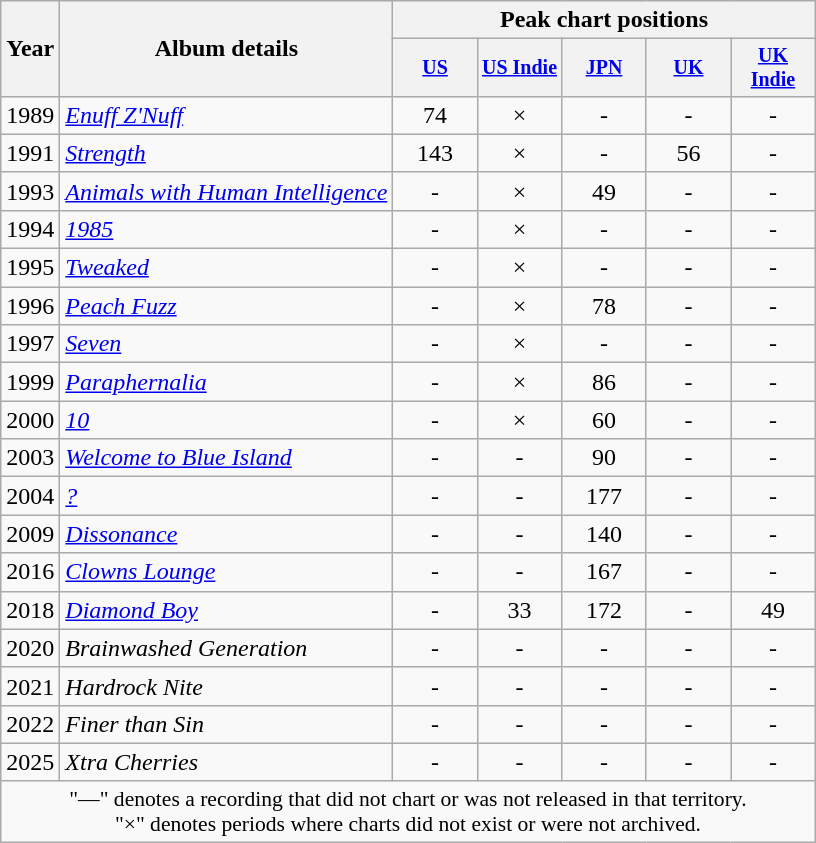<table class="wikitable" style="text-align:center;">
<tr>
<th rowspan="2">Year</th>
<th rowspan="2">Album details</th>
<th colspan="5">Peak chart positions</th>
</tr>
<tr style="font-size:smaller;">
<th width="50"><a href='#'>US</a><br></th>
<th width="50"><a href='#'>US Indie</a></th>
<th width="50"><a href='#'>JPN</a><br></th>
<th width="50"><a href='#'>UK</a> <br></th>
<th width="50"><a href='#'>UK Indie</a></th>
</tr>
<tr>
<td>1989</td>
<td align="left"><em><a href='#'>Enuff Z'Nuff</a></em></td>
<td>74</td>
<td>×</td>
<td>-</td>
<td>-</td>
<td>-</td>
</tr>
<tr>
<td>1991</td>
<td align="left"><em><a href='#'>Strength</a></em></td>
<td>143</td>
<td>×</td>
<td>-</td>
<td>56</td>
<td>-</td>
</tr>
<tr>
<td>1993</td>
<td align="left"><em><a href='#'>Animals with Human Intelligence</a></em></td>
<td>-</td>
<td>×</td>
<td>49</td>
<td>-</td>
<td>-</td>
</tr>
<tr>
<td>1994</td>
<td align="left"><em><a href='#'>1985</a></em></td>
<td>-</td>
<td>×</td>
<td>-</td>
<td>-</td>
<td>-</td>
</tr>
<tr>
<td>1995</td>
<td align="left"><em><a href='#'>Tweaked</a></em></td>
<td>-</td>
<td>×</td>
<td>-</td>
<td>-</td>
<td>-</td>
</tr>
<tr>
<td>1996</td>
<td align="left"><em><a href='#'>Peach Fuzz</a></em></td>
<td>-</td>
<td>×</td>
<td>78</td>
<td>-</td>
<td>-</td>
</tr>
<tr>
<td>1997</td>
<td align="left"><em><a href='#'>Seven</a></em></td>
<td>-</td>
<td>×</td>
<td>-</td>
<td>-</td>
<td>-</td>
</tr>
<tr>
<td>1999</td>
<td align="left"><em><a href='#'>Paraphernalia</a></em></td>
<td>-</td>
<td>×</td>
<td>86</td>
<td>-</td>
<td>-</td>
</tr>
<tr>
<td>2000</td>
<td align="left"><em><a href='#'>10</a></em></td>
<td>-</td>
<td>×</td>
<td>60</td>
<td>-</td>
<td>-</td>
</tr>
<tr>
<td>2003</td>
<td align="left"><em><a href='#'>Welcome to Blue Island</a></em></td>
<td>-</td>
<td>-</td>
<td>90</td>
<td>-</td>
<td>-</td>
</tr>
<tr>
<td>2004</td>
<td align="left"><em><a href='#'>?</a></em></td>
<td>-</td>
<td>-</td>
<td>177</td>
<td>-</td>
<td>-</td>
</tr>
<tr>
<td>2009</td>
<td align="left"><em><a href='#'>Dissonance</a></em></td>
<td>-</td>
<td>-</td>
<td>140</td>
<td>-</td>
<td>-</td>
</tr>
<tr>
<td>2016</td>
<td align="left"><em><a href='#'>Clowns Lounge</a></em></td>
<td>-</td>
<td>-</td>
<td>167</td>
<td>-</td>
<td>-</td>
</tr>
<tr>
<td>2018</td>
<td align="left"><em><a href='#'>Diamond Boy</a></em></td>
<td>-</td>
<td>33</td>
<td>172</td>
<td>-</td>
<td>49</td>
</tr>
<tr>
<td>2020</td>
<td align="left"><em>Brainwashed Generation</em></td>
<td>-</td>
<td>-</td>
<td>-</td>
<td>-</td>
<td>-</td>
</tr>
<tr>
<td>2021</td>
<td align="left"><em>Hardrock Nite</em></td>
<td>-</td>
<td>-</td>
<td>-</td>
<td>-</td>
<td>-</td>
</tr>
<tr>
<td>2022</td>
<td align="left"><em>Finer than Sin</em></td>
<td>-</td>
<td>-</td>
<td>-</td>
<td>-</td>
<td>-</td>
</tr>
<tr>
<td>2025</td>
<td align="left"><em>Xtra Cherries</em></td>
<td>-</td>
<td>-</td>
<td>-</td>
<td>-</td>
<td>-</td>
</tr>
<tr>
<td colspan="13" style="font-size:90%">"—" denotes a recording that did not chart or was not released in that territory.<br>"×" denotes periods where charts did not exist or were not archived.</td>
</tr>
</table>
